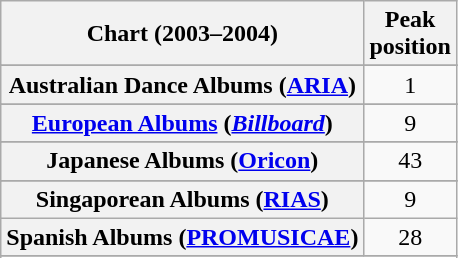<table class="wikitable sortable plainrowheaders" style="text-align:center">
<tr>
<th scope="col">Chart (2003–2004)</th>
<th scope="col">Peak<br>position</th>
</tr>
<tr>
</tr>
<tr>
<th scope="row">Australian Dance Albums (<a href='#'>ARIA</a>)</th>
<td>1</td>
</tr>
<tr>
</tr>
<tr>
</tr>
<tr>
</tr>
<tr>
</tr>
<tr>
</tr>
<tr>
<th scope="row"><a href='#'>European Albums</a> (<em><a href='#'>Billboard</a></em>)</th>
<td>9</td>
</tr>
<tr>
</tr>
<tr>
</tr>
<tr>
</tr>
<tr>
</tr>
<tr>
</tr>
<tr>
<th scope="row">Japanese Albums (<a href='#'>Oricon</a>)</th>
<td>43</td>
</tr>
<tr>
</tr>
<tr>
</tr>
<tr>
</tr>
<tr>
</tr>
<tr>
</tr>
<tr>
<th scope="row">Singaporean Albums (<a href='#'>RIAS</a>)</th>
<td>9</td>
</tr>
<tr>
<th scope="row">Spanish Albums (<a href='#'>PROMUSICAE</a>)</th>
<td>28</td>
</tr>
<tr>
</tr>
<tr>
</tr>
<tr>
</tr>
<tr>
</tr>
</table>
